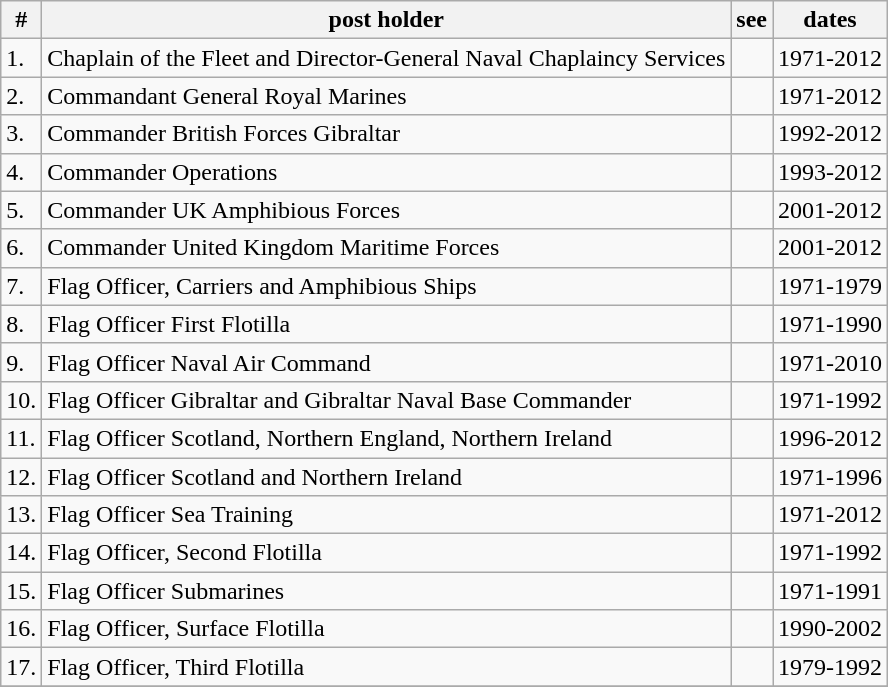<table class="wikitable sortable">
<tr>
<th>#</th>
<th>post holder</th>
<th>see</th>
<th>dates</th>
</tr>
<tr>
<td>1.</td>
<td>Chaplain of the Fleet and Director-General Naval Chaplaincy Services</td>
<td></td>
<td>1971-2012</td>
</tr>
<tr>
<td>2.</td>
<td>Commandant General Royal Marines</td>
<td></td>
<td>1971-2012</td>
</tr>
<tr>
<td>3.</td>
<td>Commander British Forces Gibraltar</td>
<td></td>
<td>1992-2012</td>
</tr>
<tr>
<td>4.</td>
<td>Commander Operations</td>
<td></td>
<td>1993-2012</td>
</tr>
<tr>
<td>5.</td>
<td>Commander UK Amphibious Forces</td>
<td></td>
<td>2001-2012</td>
</tr>
<tr>
<td>6.</td>
<td>Commander United Kingdom Maritime Forces</td>
<td></td>
<td>2001-2012</td>
</tr>
<tr>
<td>7.</td>
<td>Flag Officer, Carriers and Amphibious Ships</td>
<td></td>
<td>1971-1979</td>
</tr>
<tr>
<td>8.</td>
<td>Flag Officer First Flotilla</td>
<td></td>
<td>1971-1990</td>
</tr>
<tr>
<td>9.</td>
<td>Flag Officer Naval Air Command</td>
<td></td>
<td>1971-2010</td>
</tr>
<tr>
<td>10.</td>
<td>Flag Officer Gibraltar and Gibraltar Naval Base Commander</td>
<td></td>
<td>1971-1992</td>
</tr>
<tr>
<td>11.</td>
<td>Flag Officer Scotland, Northern England, Northern Ireland</td>
<td></td>
<td>1996-2012</td>
</tr>
<tr>
<td>12.</td>
<td>Flag Officer Scotland and Northern Ireland</td>
<td></td>
<td>1971-1996</td>
</tr>
<tr>
<td>13.</td>
<td>Flag Officer Sea Training</td>
<td></td>
<td>1971-2012</td>
</tr>
<tr>
<td>14.</td>
<td>Flag Officer, Second Flotilla</td>
<td></td>
<td>1971-1992</td>
</tr>
<tr>
<td>15.</td>
<td>Flag Officer Submarines</td>
<td></td>
<td>1971-1991</td>
</tr>
<tr>
<td>16.</td>
<td>Flag Officer, Surface Flotilla</td>
<td></td>
<td>1990-2002</td>
</tr>
<tr>
<td>17.</td>
<td>Flag Officer, Third Flotilla</td>
<td></td>
<td>1979-1992</td>
</tr>
<tr>
</tr>
</table>
